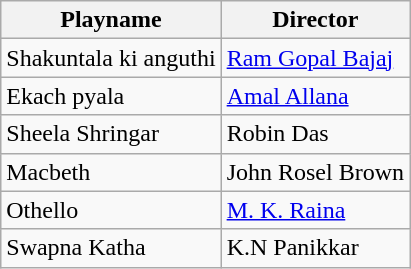<table class="wikitable">
<tr>
<th><strong>Playname</strong></th>
<th><strong>Director</strong></th>
</tr>
<tr>
<td>Shakuntala ki anguthi</td>
<td><a href='#'>Ram Gopal Bajaj</a></td>
</tr>
<tr>
<td>Ekach pyala</td>
<td><a href='#'>Amal Allana</a></td>
</tr>
<tr>
<td>Sheela Shringar</td>
<td>Robin Das</td>
</tr>
<tr>
<td>Macbeth</td>
<td>John Rosel Brown</td>
</tr>
<tr>
<td>Othello</td>
<td><a href='#'>M. K. Raina</a></td>
</tr>
<tr>
<td>Swapna Katha</td>
<td>K.N Panikkar</td>
</tr>
</table>
